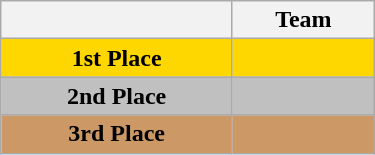<table class="wikitable" style="text-align:center" width=250px>
<tr>
<th></th>
<th>Team</th>
</tr>
<tr bgcolor="gold">
<td><strong>1st Place</strong></td>
<td align="left"></td>
</tr>
<tr bgcolor="silver">
<td><strong>2nd Place</strong></td>
<td align="left"></td>
</tr>
<tr bgcolor="#CC9966">
<td><strong>3rd Place</strong></td>
<td align="left"></td>
</tr>
</table>
